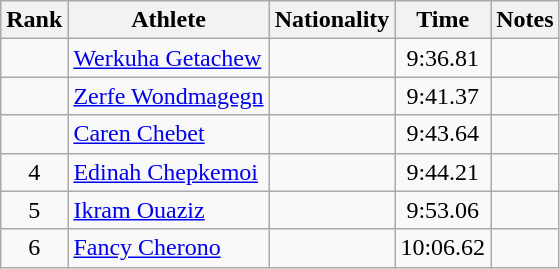<table class="wikitable sortable" style="text-align:center">
<tr>
<th>Rank</th>
<th>Athlete</th>
<th>Nationality</th>
<th>Time</th>
<th>Notes</th>
</tr>
<tr>
<td></td>
<td align="left"><a href='#'>Werkuha Getachew</a></td>
<td align=left></td>
<td>9:36.81</td>
<td></td>
</tr>
<tr>
<td></td>
<td align="left"><a href='#'>Zerfe Wondmagegn</a></td>
<td align=left></td>
<td>9:41.37</td>
<td></td>
</tr>
<tr>
<td></td>
<td align="left"><a href='#'>Caren Chebet</a></td>
<td align=left></td>
<td>9:43.64</td>
<td></td>
</tr>
<tr>
<td>4</td>
<td align="left"><a href='#'>Edinah Chepkemoi</a></td>
<td align=left></td>
<td>9:44.21</td>
<td></td>
</tr>
<tr>
<td>5</td>
<td align="left"><a href='#'>Ikram Ouaziz</a></td>
<td align=left></td>
<td>9:53.06</td>
<td></td>
</tr>
<tr>
<td>6</td>
<td align="left"><a href='#'>Fancy Cherono</a></td>
<td align=left></td>
<td>10:06.62</td>
<td></td>
</tr>
</table>
